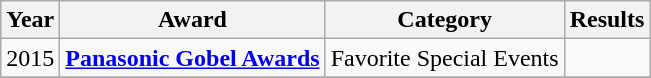<table class="wikitable">
<tr>
<th>Year</th>
<th>Award</th>
<th>Category</th>
<th>Results</th>
</tr>
<tr>
<td>2015</td>
<td><strong><a href='#'>Panasonic Gobel Awards</a></strong></td>
<td>Favorite Special Events</td>
<td></td>
</tr>
<tr>
</tr>
</table>
